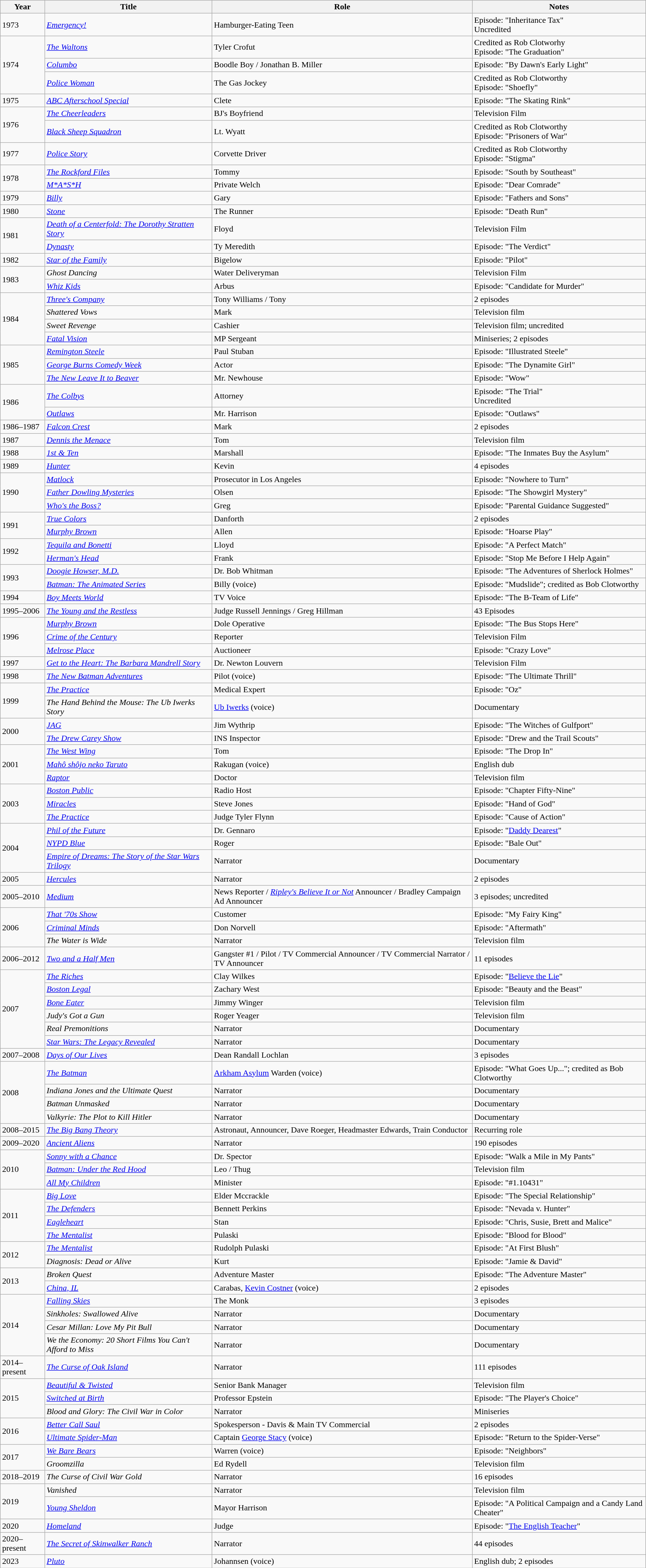<table class = "wikitable sortable">
<tr>
<th>Year</th>
<th>Title</th>
<th>Role</th>
<th>Notes</th>
</tr>
<tr>
<td>1973</td>
<td><em><a href='#'>Emergency!</a></em></td>
<td>Hamburger-Eating Teen</td>
<td>Episode: "Inheritance Tax"<br>Uncredited</td>
</tr>
<tr>
<td rowspan=3>1974</td>
<td><em><a href='#'>The Waltons</a></em></td>
<td>Tyler Crofut</td>
<td>Credited as Rob Clotworhy<br>Episode: "The Graduation"</td>
</tr>
<tr>
<td><em><a href='#'>Columbo</a></em></td>
<td>Boodle Boy / Jonathan B. Miller</td>
<td>Episode: "By Dawn's Early Light"</td>
</tr>
<tr>
<td><em><a href='#'>Police Woman</a></em></td>
<td>The Gas Jockey</td>
<td>Credited as Rob Clotworthy<br>Episode: "Shoefly"</td>
</tr>
<tr>
<td>1975</td>
<td><em><a href='#'>ABC Afterschool Special</a></em></td>
<td>Clete</td>
<td>Episode: "The Skating Rink"</td>
</tr>
<tr>
<td rowspan=2>1976</td>
<td><em><a href='#'>The Cheerleaders</a></em></td>
<td>BJ's Boyfriend</td>
<td>Television Film</td>
</tr>
<tr>
<td><em><a href='#'>Black Sheep Squadron</a></em></td>
<td>Lt. Wyatt</td>
<td>Credited as Rob Clotworthy<br>Episode: "Prisoners of War"</td>
</tr>
<tr>
<td>1977</td>
<td><em><a href='#'>Police Story</a></em></td>
<td>Corvette Driver</td>
<td>Credited as Rob Clotworthy<br>Episode: "Stigma"</td>
</tr>
<tr>
<td rowspan=2>1978</td>
<td><em><a href='#'>The Rockford Files</a></em></td>
<td>Tommy</td>
<td>Episode: "South by Southeast"</td>
</tr>
<tr>
<td><em><a href='#'>M*A*S*H</a></em></td>
<td>Private Welch</td>
<td>Episode: "Dear Comrade"</td>
</tr>
<tr>
<td>1979</td>
<td><em><a href='#'>Billy</a></em></td>
<td>Gary</td>
<td>Episode: "Fathers and Sons"</td>
</tr>
<tr>
<td>1980</td>
<td><em><a href='#'>Stone</a></em></td>
<td>The Runner</td>
<td>Episode: "Death Run"</td>
</tr>
<tr>
<td rowspan=2>1981</td>
<td><em><a href='#'>Death of a Centerfold: The Dorothy Stratten Story</a></em></td>
<td>Floyd</td>
<td>Television Film</td>
</tr>
<tr>
<td><em><a href='#'>Dynasty</a></em></td>
<td>Ty Meredith</td>
<td>Episode: "The Verdict"</td>
</tr>
<tr>
<td>1982</td>
<td><em><a href='#'>Star of the Family</a></em></td>
<td>Bigelow</td>
<td>Episode: "Pilot"</td>
</tr>
<tr>
<td rowspan="2">1983</td>
<td><em>Ghost Dancing</em></td>
<td>Water Deliveryman</td>
<td>Television Film</td>
</tr>
<tr>
<td><em><a href='#'>Whiz Kids</a></em></td>
<td>Arbus</td>
<td>Episode: "Candidate for Murder"</td>
</tr>
<tr>
<td rowspan=4>1984</td>
<td><em><a href='#'>Three's Company</a></em></td>
<td>Tony Williams / Tony</td>
<td>2 episodes</td>
</tr>
<tr>
<td><em>Shattered Vows</em></td>
<td>Mark</td>
<td>Television film</td>
</tr>
<tr>
<td><em>Sweet Revenge</em></td>
<td>Cashier</td>
<td>Television film; uncredited</td>
</tr>
<tr>
<td><em><a href='#'>Fatal Vision</a></em></td>
<td>MP Sergeant</td>
<td>Miniseries; 2 episodes</td>
</tr>
<tr>
<td rowspan=3>1985</td>
<td><em><a href='#'>Remington Steele</a></em></td>
<td>Paul Stuban</td>
<td>Episode: "Illustrated Steele"</td>
</tr>
<tr>
<td><em><a href='#'>George Burns Comedy Week</a></em></td>
<td>Actor</td>
<td>Episode: "The Dynamite Girl"</td>
</tr>
<tr>
<td><em><a href='#'>The New Leave It to Beaver</a></em></td>
<td>Mr. Newhouse</td>
<td>Episode: "Wow"</td>
</tr>
<tr>
<td rowspan=2>1986</td>
<td><em><a href='#'>The Colbys</a></em></td>
<td>Attorney</td>
<td>Episode: "The Trial"<br>Uncredited</td>
</tr>
<tr>
<td><em><a href='#'>Outlaws</a></em></td>
<td>Mr. Harrison</td>
<td>Episode: "Outlaws"</td>
</tr>
<tr>
<td>1986–1987</td>
<td><em><a href='#'>Falcon Crest</a></em></td>
<td>Mark</td>
<td>2 episodes</td>
</tr>
<tr>
<td>1987</td>
<td><em><a href='#'>Dennis the Menace</a></em></td>
<td>Tom</td>
<td>Television film</td>
</tr>
<tr>
<td>1988</td>
<td><em><a href='#'>1st & Ten</a></em></td>
<td>Marshall</td>
<td>Episode: "The Inmates Buy the Asylum"</td>
</tr>
<tr>
<td>1989</td>
<td><em><a href='#'>Hunter</a></em></td>
<td>Kevin</td>
<td>4 episodes</td>
</tr>
<tr>
<td rowspan=3>1990</td>
<td><em><a href='#'>Matlock</a></em></td>
<td>Prosecutor in Los Angeles</td>
<td>Episode: "Nowhere to Turn"</td>
</tr>
<tr>
<td><em><a href='#'>Father Dowling Mysteries</a></em></td>
<td>Olsen</td>
<td>Episode: "The Showgirl Mystery"</td>
</tr>
<tr>
<td><em><a href='#'>Who's the Boss?</a></em></td>
<td>Greg</td>
<td>Episode: "Parental Guidance Suggested"</td>
</tr>
<tr>
<td rowspan=2>1991</td>
<td><em><a href='#'>True Colors</a></em></td>
<td>Danforth</td>
<td>2 episodes</td>
</tr>
<tr>
<td><em><a href='#'>Murphy Brown</a></em></td>
<td>Allen</td>
<td>Episode: "Hoarse Play"</td>
</tr>
<tr>
<td rowspan=2>1992</td>
<td><em><a href='#'>Tequila and Bonetti</a></em></td>
<td>Lloyd</td>
<td>Episode: "A Perfect Match"</td>
</tr>
<tr>
<td><em><a href='#'>Herman's Head</a></em></td>
<td>Frank</td>
<td>Episode: "Stop Me Before I Help Again"</td>
</tr>
<tr>
<td rowspan=2>1993</td>
<td><em><a href='#'>Doogie Howser, M.D.</a></em></td>
<td>Dr. Bob Whitman</td>
<td>Episode: "The Adventures of Sherlock Holmes"</td>
</tr>
<tr>
<td><em><a href='#'>Batman: The Animated Series</a></em></td>
<td>Billy (voice)</td>
<td>Episode: "Mudslide"; credited as Bob Clotworthy</td>
</tr>
<tr>
<td>1994</td>
<td><em><a href='#'>Boy Meets World</a></em></td>
<td>TV Voice</td>
<td>Episode: "The B-Team of Life"</td>
</tr>
<tr>
<td>1995–2006</td>
<td><em><a href='#'>The Young and the Restless</a></em></td>
<td>Judge Russell Jennings / Greg Hillman</td>
<td>43 Episodes</td>
</tr>
<tr>
<td rowspan=3>1996</td>
<td><em><a href='#'>Murphy Brown</a></em></td>
<td>Dole Operative</td>
<td>Episode: "The Bus Stops Here"</td>
</tr>
<tr>
<td><em><a href='#'>Crime of the Century</a></em></td>
<td>Reporter</td>
<td>Television Film</td>
</tr>
<tr>
<td><em><a href='#'>Melrose Place</a></em></td>
<td>Auctioneer</td>
<td>Episode: "Crazy Love"</td>
</tr>
<tr>
<td>1997</td>
<td><em><a href='#'>Get to the Heart: The Barbara Mandrell Story</a></em></td>
<td>Dr. Newton Louvern</td>
<td>Television Film</td>
</tr>
<tr>
<td>1998</td>
<td><em><a href='#'>The New Batman Adventures</a></em></td>
<td>Pilot (voice)</td>
<td>Episode: "The Ultimate Thrill"</td>
</tr>
<tr>
<td rowspan=2>1999</td>
<td><em><a href='#'>The Practice</a></em></td>
<td>Medical Expert</td>
<td>Episode: "Oz"</td>
</tr>
<tr>
<td><em>The Hand Behind the Mouse: The Ub Iwerks Story</em></td>
<td><a href='#'>Ub Iwerks</a> (voice)</td>
<td>Documentary</td>
</tr>
<tr>
<td rowspan=2>2000</td>
<td><em><a href='#'>JAG</a></em></td>
<td>Jim Wythrip</td>
<td>Episode: "The Witches of Gulfport"</td>
</tr>
<tr>
<td><em><a href='#'>The Drew Carey Show</a></em></td>
<td>INS Inspector</td>
<td>Episode: "Drew and the Trail Scouts"</td>
</tr>
<tr>
<td rowspan=3>2001</td>
<td><em><a href='#'>The West Wing</a></em></td>
<td>Tom</td>
<td>Episode: "The Drop In"</td>
</tr>
<tr>
<td><em><a href='#'>Mahô shôjo neko Taruto</a></em></td>
<td>Rakugan (voice)</td>
<td>English dub</td>
</tr>
<tr>
<td><em><a href='#'>Raptor</a></em></td>
<td>Doctor</td>
<td>Television film</td>
</tr>
<tr>
<td rowspan=3>2003</td>
<td><em><a href='#'>Boston Public</a></em></td>
<td>Radio Host</td>
<td>Episode: "Chapter Fifty-Nine"</td>
</tr>
<tr>
<td><em><a href='#'>Miracles</a></em></td>
<td>Steve Jones</td>
<td>Episode: "Hand of God"</td>
</tr>
<tr>
<td><em><a href='#'>The Practice</a></em></td>
<td>Judge Tyler Flynn</td>
<td>Episode: "Cause of Action"</td>
</tr>
<tr>
<td rowspan=3>2004</td>
<td><em><a href='#'>Phil of the Future</a></em></td>
<td>Dr. Gennaro</td>
<td>Episode: "<a href='#'>Daddy Dearest</a>"</td>
</tr>
<tr>
<td><em><a href='#'>NYPD Blue</a></em></td>
<td>Roger</td>
<td>Episode: "Bale Out"</td>
</tr>
<tr>
<td><em><a href='#'>Empire of Dreams: The Story of the Star Wars Trilogy</a></em></td>
<td>Narrator</td>
<td>Documentary</td>
</tr>
<tr>
<td>2005</td>
<td><em><a href='#'>Hercules</a></em></td>
<td>Narrator</td>
<td>2 episodes</td>
</tr>
<tr>
<td>2005–2010</td>
<td><em><a href='#'>Medium</a></em></td>
<td>News Reporter / <em><a href='#'>Ripley's Believe It or Not</a></em> Announcer / Bradley Campaign Ad Announcer</td>
<td>3 episodes; uncredited</td>
</tr>
<tr>
<td rowspan=3>2006</td>
<td><em><a href='#'>That '70s Show</a></em></td>
<td>Customer</td>
<td>Episode: "My Fairy King"</td>
</tr>
<tr>
<td><em><a href='#'>Criminal Minds</a></em></td>
<td>Don Norvell</td>
<td>Episode: "Aftermath"</td>
</tr>
<tr>
<td><em>The Water is Wide</em></td>
<td>Narrator</td>
<td>Television film</td>
</tr>
<tr>
<td>2006–2012</td>
<td><em><a href='#'>Two and a Half Men</a></em></td>
<td>Gangster #1 / Pilot / TV Commercial Announcer / TV Commercial Narrator / TV Announcer</td>
<td>11 episodes</td>
</tr>
<tr>
<td rowspan=6>2007</td>
<td><em><a href='#'>The Riches</a></em></td>
<td>Clay Wilkes</td>
<td>Episode: "<a href='#'>Believe the Lie</a>"</td>
</tr>
<tr>
<td><em><a href='#'>Boston Legal</a></em></td>
<td>Zachary West</td>
<td>Episode: "Beauty and the Beast"</td>
</tr>
<tr>
<td><em><a href='#'>Bone Eater</a></em></td>
<td>Jimmy Winger</td>
<td>Television film</td>
</tr>
<tr>
<td><em>Judy's Got a Gun</em></td>
<td>Roger Yeager</td>
<td>Television film</td>
</tr>
<tr>
<td><em>Real Premonitions</em></td>
<td>Narrator</td>
<td>Documentary</td>
</tr>
<tr>
<td><em><a href='#'>Star Wars: The Legacy Revealed</a></em></td>
<td>Narrator</td>
<td>Documentary</td>
</tr>
<tr>
<td>2007–2008</td>
<td><em><a href='#'>Days of Our Lives</a></em></td>
<td>Dean Randall Lochlan</td>
<td>3 episodes</td>
</tr>
<tr>
<td rowspan=4>2008</td>
<td><em><a href='#'>The Batman</a></em></td>
<td><a href='#'>Arkham Asylum</a> Warden (voice)</td>
<td>Episode: "What Goes Up..."; credited as Bob Clotworthy</td>
</tr>
<tr>
<td><em>Indiana Jones and the Ultimate Quest</em></td>
<td>Narrator</td>
<td>Documentary</td>
</tr>
<tr>
<td><em>Batman Unmasked</em></td>
<td>Narrator</td>
<td>Documentary</td>
</tr>
<tr>
<td><em>Valkyrie: The Plot to Kill Hitler</em></td>
<td>Narrator</td>
<td>Documentary</td>
</tr>
<tr>
<td>2008–2015</td>
<td><em><a href='#'>The Big Bang Theory</a></em></td>
<td>Astronaut, Announcer, Dave Roeger, Headmaster Edwards, Train Conductor</td>
<td>Recurring role</td>
</tr>
<tr>
<td>2009–2020</td>
<td><em><a href='#'>Ancient Aliens</a></em></td>
<td>Narrator</td>
<td>190 episodes</td>
</tr>
<tr>
<td rowspan=3>2010</td>
<td><em><a href='#'>Sonny with a Chance</a></em></td>
<td>Dr. Spector</td>
<td>Episode: "Walk a Mile in My Pants"</td>
</tr>
<tr>
<td><em><a href='#'>Batman: Under the Red Hood</a></em></td>
<td>Leo / Thug</td>
<td>Television film</td>
</tr>
<tr>
<td><em><a href='#'>All My Children</a></em></td>
<td>Minister</td>
<td>Episode: "#1.10431"</td>
</tr>
<tr>
<td rowspan=4>2011</td>
<td><em><a href='#'>Big Love</a></em></td>
<td>Elder Mccrackle</td>
<td>Episode: "The Special Relationship"</td>
</tr>
<tr>
<td><em><a href='#'>The Defenders</a></em></td>
<td>Bennett Perkins</td>
<td>Episode: "Nevada v. Hunter"</td>
</tr>
<tr>
<td><em><a href='#'>Eagleheart</a></em></td>
<td>Stan</td>
<td>Episode: "Chris, Susie, Brett and Malice"</td>
</tr>
<tr>
<td><em><a href='#'>The Mentalist</a></em></td>
<td>Pulaski</td>
<td>Episode: "Blood for Blood"</td>
</tr>
<tr>
<td rowspan=2>2012</td>
<td><em><a href='#'>The Mentalist</a></em></td>
<td>Rudolph Pulaski</td>
<td>Episode: "At First Blush"</td>
</tr>
<tr>
<td><em>Diagnosis: Dead or Alive</em></td>
<td>Kurt</td>
<td>Episode: "Jamie & David"</td>
</tr>
<tr>
<td rowspan=2>2013</td>
<td><em>Broken Quest</em></td>
<td>Adventure Master</td>
<td>Episode: "The Adventure Master"</td>
</tr>
<tr>
<td><em><a href='#'>China, IL</a></em></td>
<td>Carabas, <a href='#'>Kevin Costner</a> (voice)</td>
<td>2 episodes</td>
</tr>
<tr>
<td rowspan=4>2014</td>
<td><em><a href='#'>Falling Skies</a></em></td>
<td>The Monk</td>
<td>3 episodes</td>
</tr>
<tr>
<td><em>Sinkholes: Swallowed Alive</em></td>
<td>Narrator</td>
<td>Documentary</td>
</tr>
<tr>
<td><em>Cesar Millan: Love My Pit Bull</em></td>
<td>Narrator</td>
<td>Documentary</td>
</tr>
<tr>
<td><em>We the Economy: 20 Short Films You Can't Afford to Miss</em></td>
<td>Narrator</td>
<td>Documentary</td>
</tr>
<tr>
<td>2014–present</td>
<td><em><a href='#'>The Curse of Oak Island</a></em></td>
<td>Narrator</td>
<td>111 episodes</td>
</tr>
<tr>
<td rowspan=3>2015</td>
<td><em><a href='#'>Beautiful & Twisted</a></em></td>
<td>Senior Bank Manager</td>
<td>Television film</td>
</tr>
<tr>
<td><em><a href='#'>Switched at Birth</a></em></td>
<td>Professor Epstein</td>
<td>Episode: "The Player's Choice"</td>
</tr>
<tr>
<td><em>Blood and Glory: The Civil War in Color</em></td>
<td>Narrator</td>
<td>Miniseries</td>
</tr>
<tr>
<td rowspan=2>2016</td>
<td><em><a href='#'>Better Call Saul</a></em></td>
<td>Spokesperson - Davis & Main TV Commercial</td>
<td>2 episodes</td>
</tr>
<tr>
<td><em><a href='#'>Ultimate Spider-Man</a></em></td>
<td>Captain <a href='#'>George Stacy</a> (voice)</td>
<td>Episode: "Return to the Spider-Verse"</td>
</tr>
<tr>
<td rowspan=2>2017</td>
<td><em><a href='#'>We Bare Bears</a></em></td>
<td>Warren (voice)</td>
<td>Episode: "Neighbors"</td>
</tr>
<tr>
<td><em>Groomzilla</em></td>
<td>Ed Rydell</td>
<td>Television film</td>
</tr>
<tr>
<td>2018–2019</td>
<td><em>The Curse of Civil War Gold</em></td>
<td>Narrator</td>
<td>16 episodes</td>
</tr>
<tr>
<td rowspan=2>2019</td>
<td><em>Vanished</em></td>
<td>Narrator</td>
<td>Television film</td>
</tr>
<tr>
<td><em><a href='#'>Young Sheldon</a></em></td>
<td>Mayor Harrison</td>
<td>Episode: "A Political Campaign and a Candy Land Cheater"</td>
</tr>
<tr>
<td>2020</td>
<td><em><a href='#'>Homeland</a></em></td>
<td>Judge</td>
<td>Episode: "<a href='#'>The English Teacher</a>"</td>
</tr>
<tr>
<td>2020–present</td>
<td><em><a href='#'>The Secret of Skinwalker Ranch</a></em></td>
<td>Narrator</td>
<td>44 episodes</td>
</tr>
<tr>
<td>2023</td>
<td><em><a href='#'>Pluto</a></em></td>
<td>Johannsen (voice)</td>
<td>English dub; 2 episodes</td>
</tr>
</table>
